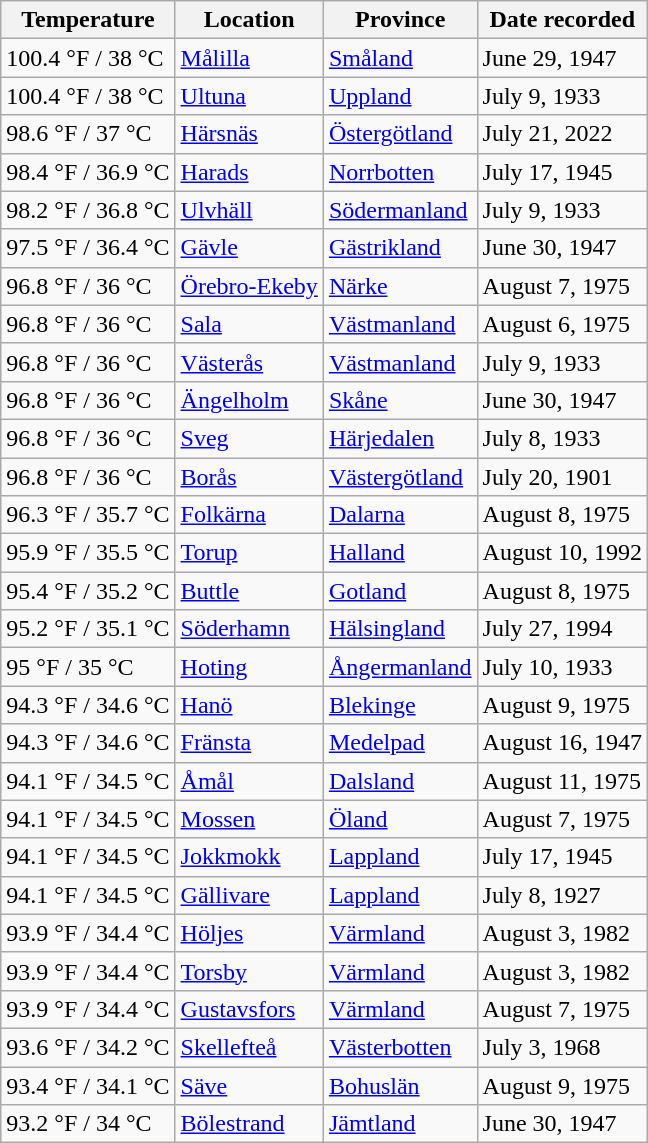<table class="wikitable sortable" border="1">
<tr>
<th>Temperature</th>
<th>Location</th>
<th>Province</th>
<th>Date recorded</th>
</tr>
<tr>
<td>100.4 °F / 38 °C</td>
<td><a href='#'>Målilla</a></td>
<td><a href='#'>Småland</a></td>
<td>June 29, 1947</td>
</tr>
<tr>
<td>100.4 °F / 38 °C</td>
<td><a href='#'>Ultuna</a></td>
<td><a href='#'>Uppland</a></td>
<td>July 9, 1933</td>
</tr>
<tr>
<td>98.6 °F / 37 °C</td>
<td><a href='#'>Härsnäs</a></td>
<td><a href='#'>Östergötland</a></td>
<td>July 21, 2022</td>
</tr>
<tr>
<td>98.4 °F / 36.9 °C</td>
<td><a href='#'>Harads</a></td>
<td><a href='#'>Norrbotten</a></td>
<td>July 17, 1945</td>
</tr>
<tr>
<td>98.2 °F / 36.8 °C</td>
<td><a href='#'>Ulvhäll</a></td>
<td><a href='#'>Södermanland</a></td>
<td>July 9, 1933</td>
</tr>
<tr>
<td>97.5 °F / 36.4 °C</td>
<td><a href='#'>Gävle</a></td>
<td><a href='#'>Gästrikland</a></td>
<td>June 30, 1947</td>
</tr>
<tr>
<td>96.8 °F / 36 °C</td>
<td><a href='#'>Örebro-Ekeby</a></td>
<td><a href='#'>Närke</a></td>
<td>August 7, 1975</td>
</tr>
<tr>
<td>96.8 °F / 36 °C</td>
<td><a href='#'>Sala</a></td>
<td><a href='#'>Västmanland</a></td>
<td>August 6, 1975</td>
</tr>
<tr>
<td>96.8 °F / 36 °C</td>
<td><a href='#'>Västerås</a></td>
<td><a href='#'>Västmanland</a></td>
<td>July 9, 1933</td>
</tr>
<tr>
<td>96.8 °F / 36 °C</td>
<td><a href='#'>Ängelholm</a></td>
<td><a href='#'>Skåne</a></td>
<td>June 30, 1947</td>
</tr>
<tr>
<td>96.8 °F / 36 °C</td>
<td><a href='#'>Sveg</a></td>
<td><a href='#'>Härjedalen</a></td>
<td>July 8, 1933</td>
</tr>
<tr>
<td>96.8 °F / 36 °C</td>
<td><a href='#'>Borås</a></td>
<td><a href='#'>Västergötland</a></td>
<td>July 20, 1901</td>
</tr>
<tr>
<td>96.3 °F / 35.7 °C</td>
<td><a href='#'>Folkärna</a></td>
<td><a href='#'>Dalarna</a></td>
<td>August 8, 1975</td>
</tr>
<tr>
<td>95.9 °F / 35.5 °C</td>
<td><a href='#'>Torup</a></td>
<td><a href='#'>Halland</a></td>
<td>August 10, 1992</td>
</tr>
<tr>
<td>95.4 °F / 35.2 °C</td>
<td><a href='#'>Buttle</a></td>
<td><a href='#'>Gotland</a></td>
<td>August 8, 1975</td>
</tr>
<tr>
<td>95.2 °F / 35.1 °C</td>
<td><a href='#'>Söderhamn</a></td>
<td><a href='#'>Hälsingland</a></td>
<td>July 27, 1994</td>
</tr>
<tr>
<td>95 °F / 35 °C</td>
<td><a href='#'>Hoting</a></td>
<td><a href='#'>Ångermanland</a></td>
<td>July 10, 1933</td>
</tr>
<tr>
<td>94.3 °F / 34.6 °C</td>
<td><a href='#'>Hanö</a></td>
<td><a href='#'>Blekinge</a></td>
<td>August 9, 1975</td>
</tr>
<tr>
<td>94.3 °F / 34.6 °C</td>
<td><a href='#'>Fränsta</a></td>
<td><a href='#'>Medelpad</a></td>
<td>August 16, 1947</td>
</tr>
<tr>
<td>94.1 °F / 34.5 °C</td>
<td><a href='#'>Åmål</a></td>
<td><a href='#'>Dalsland</a></td>
<td>August 11, 1975</td>
</tr>
<tr>
<td>94.1 °F / 34.5 °C</td>
<td><a href='#'>Mossen</a></td>
<td><a href='#'>Öland</a></td>
<td>August 7, 1975</td>
</tr>
<tr>
<td>94.1 °F / 34.5 °C</td>
<td><a href='#'>Jokkmokk</a></td>
<td><a href='#'>Lappland</a></td>
<td>July 17, 1945</td>
</tr>
<tr>
<td>94.1 °F / 34.5 °C</td>
<td><a href='#'>Gällivare</a></td>
<td><a href='#'>Lappland</a></td>
<td>July 8, 1927</td>
</tr>
<tr>
<td>93.9 °F / 34.4 °C</td>
<td><a href='#'>Höljes</a></td>
<td><a href='#'>Värmland</a></td>
<td>August 3, 1982</td>
</tr>
<tr>
<td>93.9 °F / 34.4 °C</td>
<td><a href='#'>Torsby</a></td>
<td><a href='#'>Värmland</a></td>
<td>August 3, 1982</td>
</tr>
<tr>
<td>93.9 °F / 34.4 °C</td>
<td><a href='#'>Gustavsfors</a></td>
<td><a href='#'>Värmland</a></td>
<td>August 7, 1975</td>
</tr>
<tr>
<td>93.6 °F / 34.2 °C</td>
<td><a href='#'>Skellefteå</a></td>
<td><a href='#'>Västerbotten</a></td>
<td>July 3, 1968</td>
</tr>
<tr>
<td>93.4 °F / 34.1 °C</td>
<td><a href='#'>Säve</a></td>
<td><a href='#'>Bohuslän</a></td>
<td>August 9, 1975</td>
</tr>
<tr>
<td>93.2 °F / 34 °C</td>
<td><a href='#'>Bölestrand</a></td>
<td><a href='#'>Jämtland</a></td>
<td>June 30, 1947</td>
</tr>
</table>
